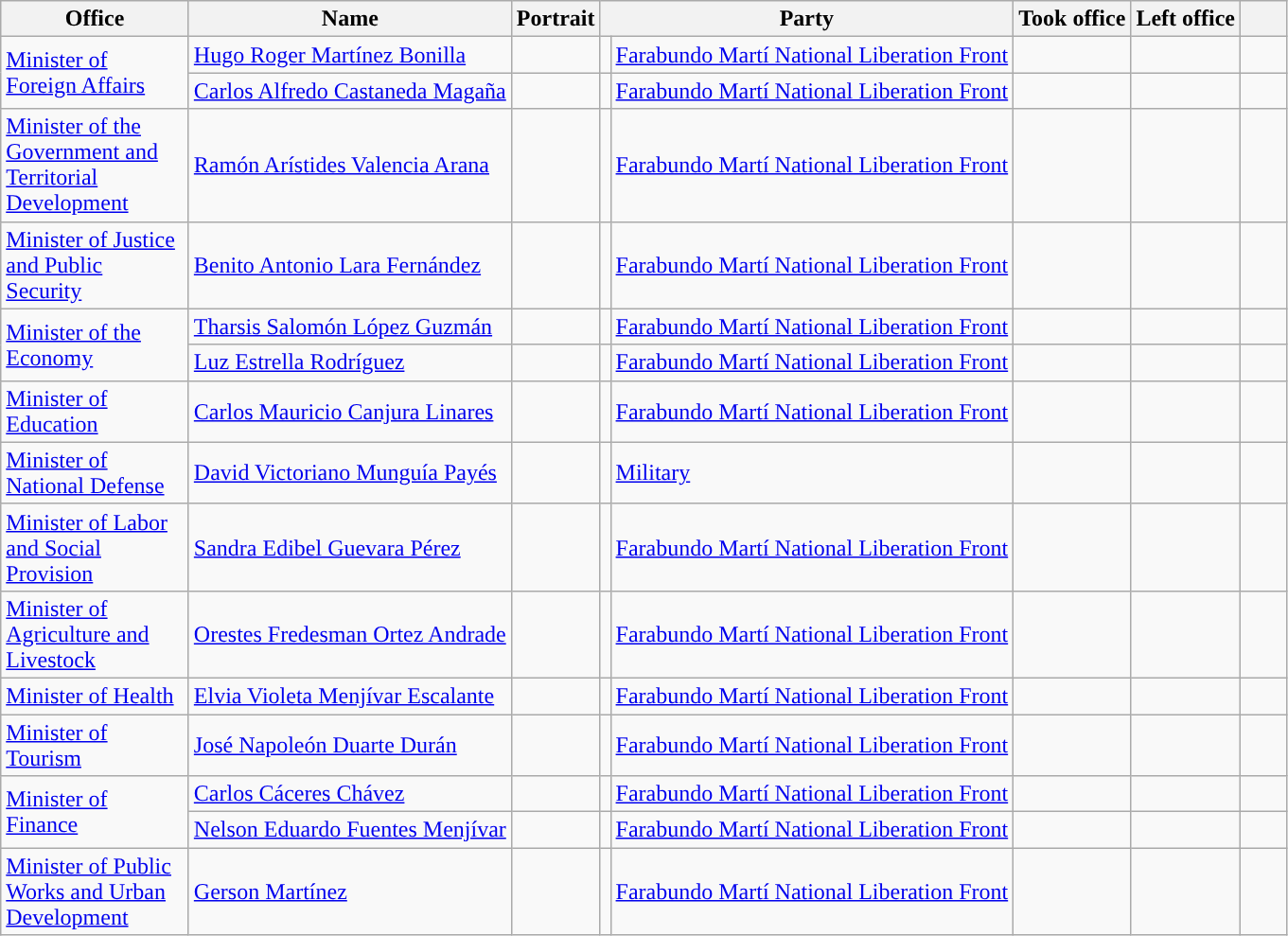<table class="wikitable sortable" style="text-align:left;">
<tr>
<th scope=col width=125px>Office</th>
<th scope=col>Name</th>
<th scope=col class=unsortable>Portrait</th>
<th scope=col colspan="2">Party</th>
<th scope=col>Took office</th>
<th scope=col>Left office</th>
<th scope=col width=25px class=unsortable></th>
</tr>
<tr>
<td rowspan="2"><a href='#'>Minister of Foreign Affairs</a></td>
<td style="white-space: nowrap;"><a href='#'>Hugo Roger Martínez Bonilla</a></td>
<td align=center></td>
<td align="center" style="background:"></td>
<td><a href='#'>Farabundo Martí National Liberation Front</a></td>
<td align=center></td>
<td align=center></td>
<td align=center></td>
</tr>
<tr>
<td style="white-space: nowrap;"><a href='#'>Carlos Alfredo Castaneda Magaña</a></td>
<td align=center></td>
<td align="center" style="background:"></td>
<td><a href='#'>Farabundo Martí National Liberation Front</a></td>
<td align=center></td>
<td align=center></td>
<td align=center></td>
</tr>
<tr>
<td><a href='#'>Minister of the Government and Territorial Development</a></td>
<td style="white-space: nowrap;"><a href='#'>Ramón Arístides Valencia Arana</a></td>
<td align=center></td>
<td align="center" style="background:"></td>
<td><a href='#'>Farabundo Martí National Liberation Front</a></td>
<td align=center></td>
<td align=center></td>
<td align=center></td>
</tr>
<tr>
<td><a href='#'>Minister of Justice and Public Security</a></td>
<td style="white-space: nowrap;"><a href='#'>Benito Antonio Lara Fernández</a></td>
<td align=center></td>
<td align="center" style="background:"></td>
<td><a href='#'>Farabundo Martí National Liberation Front</a></td>
<td align=center></td>
<td align=center></td>
<td align=center></td>
</tr>
<tr>
<td rowspan="2"><a href='#'>Minister of the Economy</a></td>
<td style="white-space: nowrap;"><a href='#'>Tharsis Salomón López Guzmán</a></td>
<td align=center></td>
<td align="center" style="background:"></td>
<td><a href='#'>Farabundo Martí National Liberation Front</a></td>
<td align=center></td>
<td align=center></td>
<td align=center></td>
</tr>
<tr>
<td style="white-space: nowrap;"><a href='#'>Luz Estrella Rodríguez</a></td>
<td align=center></td>
<td align="center" style="background:"></td>
<td><a href='#'>Farabundo Martí National Liberation Front</a></td>
<td align=center></td>
<td align=center></td>
<td align=center></td>
</tr>
<tr>
<td><a href='#'>Minister of Education</a></td>
<td style="white-space: nowrap;"><a href='#'>Carlos Mauricio Canjura Linares</a></td>
<td align=center></td>
<td align="center" style="background:"></td>
<td><a href='#'>Farabundo Martí National Liberation Front</a></td>
<td align=center></td>
<td align=center></td>
<td align=center></td>
</tr>
<tr>
<td><a href='#'>Minister of National Defense</a></td>
<td style="white-space: nowrap;"><a href='#'>David Victoriano Munguía Payés</a></td>
<td align=center></td>
<td align="center" style="background:"></td>
<td><a href='#'>Military</a></td>
<td align=center></td>
<td align=center></td>
<td align=center></td>
</tr>
<tr>
<td><a href='#'>Minister of Labor and Social Provision</a></td>
<td style="white-space: nowrap;"><a href='#'>Sandra Edibel Guevara Pérez</a></td>
<td align=center></td>
<td align="center" style="background:"></td>
<td><a href='#'>Farabundo Martí National Liberation Front</a></td>
<td align=center></td>
<td align=center></td>
<td align=center></td>
</tr>
<tr>
<td><a href='#'>Minister of Agriculture and Livestock</a></td>
<td style="white-space: nowrap;"><a href='#'>Orestes Fredesman Ortez Andrade</a></td>
<td align=center></td>
<td align="center" style="background:"></td>
<td><a href='#'>Farabundo Martí National Liberation Front</a></td>
<td align=center></td>
<td align=center></td>
<td align=center></td>
</tr>
<tr>
<td><a href='#'>Minister of Health</a></td>
<td style="white-space: nowrap;"><a href='#'>Elvia Violeta Menjívar Escalante</a></td>
<td align=center></td>
<td align="center" style="background:"></td>
<td><a href='#'>Farabundo Martí National Liberation Front</a></td>
<td align=center></td>
<td align=center></td>
<td align=center></td>
</tr>
<tr>
<td><a href='#'>Minister of Tourism</a></td>
<td style="white-space: nowrap;"><a href='#'>José Napoleón Duarte Durán</a></td>
<td align=center></td>
<td align="center" style="background:"></td>
<td><a href='#'>Farabundo Martí National Liberation Front</a></td>
<td align=center></td>
<td align=center></td>
<td align=center></td>
</tr>
<tr>
<td rowspan="2"><a href='#'>Minister of Finance</a></td>
<td style="white-space: nowrap;"><a href='#'>Carlos Cáceres Chávez</a></td>
<td align=center></td>
<td align="center" style="background:"></td>
<td><a href='#'>Farabundo Martí National Liberation Front</a></td>
<td align=center></td>
<td align=center></td>
<td align=center></td>
</tr>
<tr>
<td style="white-space: nowrap;"><a href='#'>Nelson Eduardo Fuentes Menjívar</a></td>
<td align=center></td>
<td align="center" style="background:"></td>
<td><a href='#'>Farabundo Martí National Liberation Front</a></td>
<td align=center></td>
<td align=center></td>
<td align=center></td>
</tr>
<tr>
<td><a href='#'>Minister of Public Works and Urban Development</a></td>
<td style="white-space: nowrap;"><a href='#'>Gerson Martínez</a></td>
<td align=center></td>
<td align="center" style="background:"></td>
<td><a href='#'>Farabundo Martí National Liberation Front</a></td>
<td align=center></td>
<td align=center></td>
<td align=center></td>
</tr>
</table>
